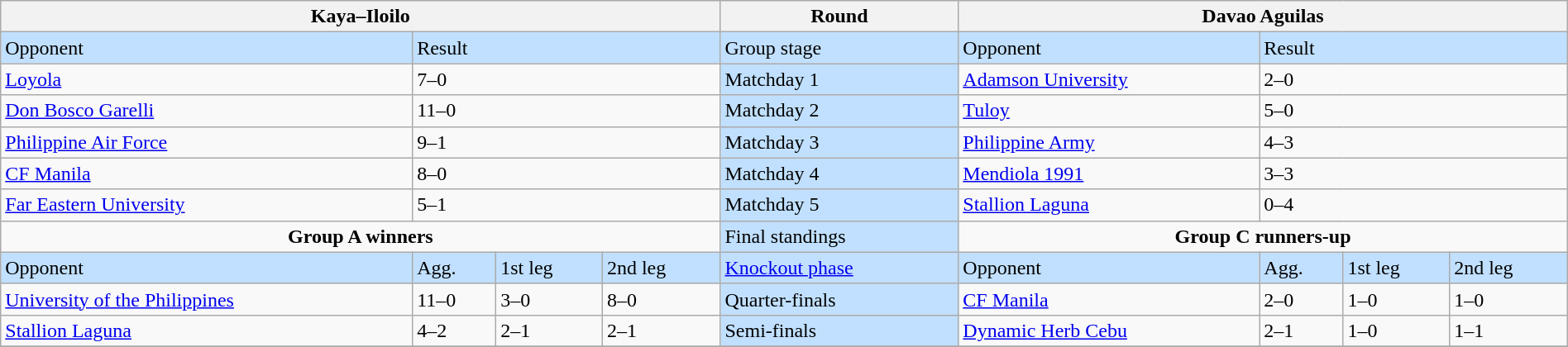<table class="wikitable" style="text-align: centre;width: 100%">
<tr>
<th colspan=4>Kaya–Iloilo</th>
<th>Round</th>
<th colspan=4>Davao Aguilas</th>
</tr>
<tr bgcolor=#c1e0ff>
<td>Opponent</td>
<td colspan="3">Result</td>
<td>Group stage</td>
<td>Opponent</td>
<td colspan="3">Result</td>
</tr>
<tr>
<td align=left><a href='#'>Loyola</a></td>
<td colspan="3">7–0</td>
<td bgcolor=#c1e0ff>Matchday 1</td>
<td align=left><a href='#'>Adamson University</a></td>
<td colspan="3">2–0</td>
</tr>
<tr>
<td align=left><a href='#'>Don Bosco Garelli</a></td>
<td colspan="3">11–0</td>
<td bgcolor=#c1e0ff>Matchday 2</td>
<td align=left><a href='#'>Tuloy</a></td>
<td colspan="3">5–0</td>
</tr>
<tr>
<td align=left><a href='#'>Philippine Air Force</a></td>
<td colspan="3">9–1</td>
<td bgcolor=#c1e0ff>Matchday 3</td>
<td align=left><a href='#'>Philippine Army</a></td>
<td colspan="3">4–3</td>
</tr>
<tr>
<td align=left><a href='#'>CF Manila</a></td>
<td colspan="3">8–0</td>
<td bgcolor=#c1e0ff>Matchday 4</td>
<td align=left><a href='#'>Mendiola 1991</a></td>
<td colspan="3">3–3</td>
</tr>
<tr>
<td align=left><a href='#'>Far Eastern University</a></td>
<td colspan="3">5–1</td>
<td bgcolor=#c1e0ff>Matchday 5</td>
<td align=left><a href='#'>Stallion Laguna</a></td>
<td colspan="3">0–4</td>
</tr>
<tr>
<td colspan="4" align=center valign=top><strong>Group A winners</strong><br></td>
<td bgcolor=#c1e0ff>Final standings</td>
<td colspan="4" align=center valign=top><strong>Group C runners-up</strong><br></td>
</tr>
<tr bgcolor=#c1e0ff>
<td>Opponent</td>
<td>Agg.</td>
<td>1st leg</td>
<td>2nd leg</td>
<td><a href='#'>Knockout phase</a></td>
<td>Opponent</td>
<td>Agg.</td>
<td>1st leg</td>
<td>2nd leg</td>
</tr>
<tr>
<td align=left><a href='#'>University of the Philippines</a></td>
<td>11–0</td>
<td>3–0</td>
<td>8–0</td>
<td bgcolor=#c1e0ff>Quarter-finals</td>
<td align=left><a href='#'>CF Manila</a></td>
<td>2–0</td>
<td>1–0</td>
<td>1–0</td>
</tr>
<tr>
<td align=left><a href='#'>Stallion Laguna</a></td>
<td>4–2</td>
<td>2–1</td>
<td>2–1</td>
<td bgcolor=#c1e0ff>Semi-finals</td>
<td align=left><a href='#'>Dynamic Herb Cebu</a></td>
<td>2–1</td>
<td>1–0</td>
<td>1–1</td>
</tr>
<tr>
</tr>
</table>
